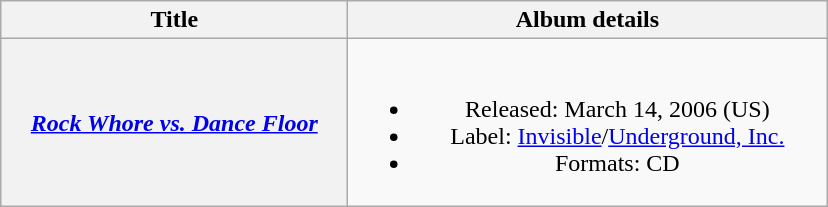<table class="wikitable plainrowheaders" style="text-align:center;">
<tr>
<th scope="col" rowspan="1" style="width:14em;">Title</th>
<th scope="col" rowspan="1" style="width:19.5em;">Album details</th>
</tr>
<tr>
<th scope="row"><em><a href='#'>Rock Whore vs. Dance Floor</a></em></th>
<td><br><ul><li>Released: March 14, 2006 <span>(US)</span></li><li>Label: <a href='#'>Invisible</a>/<a href='#'>Underground, Inc.</a></li><li>Formats: CD</li></ul></td>
</tr>
</table>
